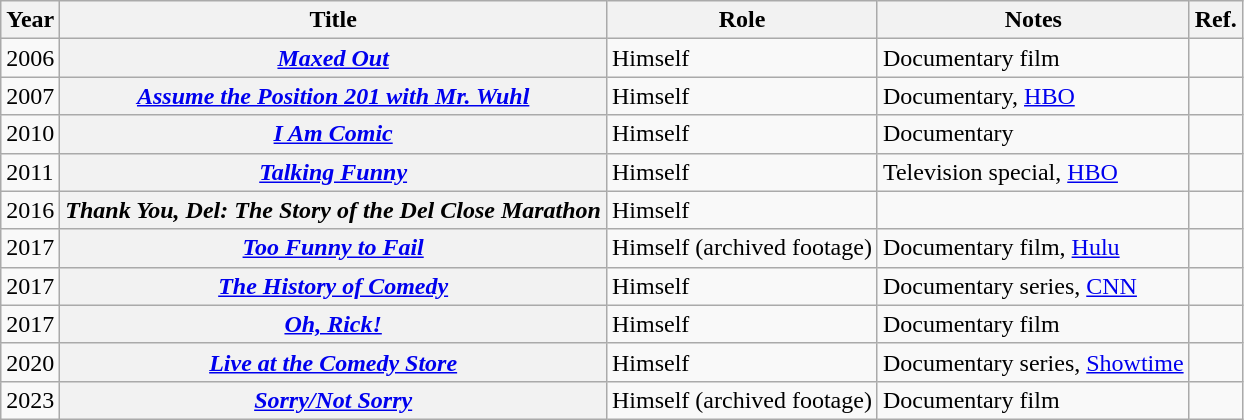<table class="wikitable sortable plainrowheaders">
<tr>
<th scope="col">Year</th>
<th scope="col">Title</th>
<th scope="col">Role</th>
<th scope="col" class="unsortable">Notes</th>
<th scope="col" class="unsortable">Ref.</th>
</tr>
<tr>
<td>2006</td>
<th scope="row"><em><a href='#'>Maxed Out</a></em></th>
<td>Himself</td>
<td>Documentary film</td>
<td style="text-align: center;"></td>
</tr>
<tr>
<td>2007</td>
<th scope="row"><em><a href='#'>Assume the Position 201 with Mr. Wuhl</a></em></th>
<td>Himself</td>
<td>Documentary, <a href='#'>HBO</a></td>
<td style="text-align: center;"></td>
</tr>
<tr>
<td>2010</td>
<th scope="row"><em><a href='#'>I Am Comic</a></em></th>
<td>Himself</td>
<td>Documentary</td>
<td style="text-align: center;"></td>
</tr>
<tr>
<td>2011</td>
<th scope="row"><em><a href='#'>Talking Funny</a></em></th>
<td>Himself</td>
<td>Television special, <a href='#'>HBO</a></td>
<td style="text-align: center;"></td>
</tr>
<tr>
<td>2016</td>
<th scope="row"><em>Thank You, Del: The Story of the Del Close Marathon</em></th>
<td>Himself</td>
<td></td>
<td style="text-align: center;"></td>
</tr>
<tr>
<td>2017</td>
<th scope="row"><em><a href='#'>Too Funny to Fail</a></em></th>
<td>Himself (archived footage)</td>
<td>Documentary film, <a href='#'>Hulu</a></td>
<td style="text-align: center;"></td>
</tr>
<tr>
<td>2017</td>
<th scope="row"><em><a href='#'>The History of Comedy</a></em></th>
<td>Himself</td>
<td>Documentary series, <a href='#'>CNN</a></td>
<td></td>
</tr>
<tr>
<td>2017</td>
<th scope="row"><em><a href='#'>Oh, Rick!</a></em></th>
<td>Himself</td>
<td>Documentary film</td>
<td style="text-align: center;"></td>
</tr>
<tr>
<td>2020</td>
<th scope="row"><em><a href='#'>Live at the Comedy Store</a></em></th>
<td>Himself</td>
<td>Documentary series, <a href='#'>Showtime</a></td>
<td style="text-align: center;"></td>
</tr>
<tr>
<td>2023</td>
<th scope="row"><em><a href='#'>Sorry/Not Sorry</a></em></th>
<td>Himself (archived footage)</td>
<td>Documentary film</td>
<td></td>
</tr>
</table>
